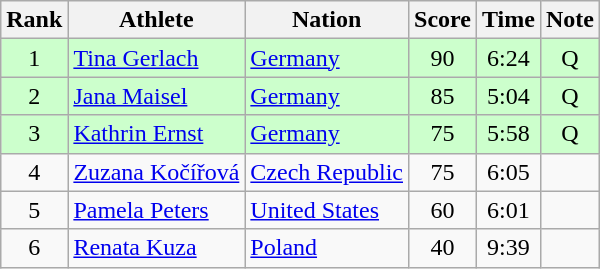<table class="wikitable sortable" style="text-align:center">
<tr>
<th>Rank</th>
<th>Athlete</th>
<th>Nation</th>
<th>Score</th>
<th>Time</th>
<th>Note</th>
</tr>
<tr bgcolor=ccffcc>
<td>1</td>
<td align=left><a href='#'>Tina Gerlach</a></td>
<td align=left> <a href='#'>Germany</a></td>
<td>90</td>
<td>6:24</td>
<td>Q</td>
</tr>
<tr bgcolor=ccffcc>
<td>2</td>
<td align=left><a href='#'>Jana Maisel</a></td>
<td align=left> <a href='#'>Germany</a></td>
<td>85</td>
<td>5:04</td>
<td>Q</td>
</tr>
<tr bgcolor=ccffcc>
<td>3</td>
<td align=left><a href='#'>Kathrin Ernst</a></td>
<td align=left> <a href='#'>Germany</a></td>
<td>75</td>
<td>5:58</td>
<td>Q</td>
</tr>
<tr>
<td>4</td>
<td align=left><a href='#'>Zuzana Kočířová</a></td>
<td align=left> <a href='#'>Czech Republic</a></td>
<td>75</td>
<td>6:05</td>
<td></td>
</tr>
<tr>
<td>5</td>
<td align=left><a href='#'>Pamela Peters</a></td>
<td align=left> <a href='#'>United States</a></td>
<td>60</td>
<td>6:01</td>
<td></td>
</tr>
<tr>
<td>6</td>
<td align=left><a href='#'>Renata Kuza</a></td>
<td align=left> <a href='#'>Poland</a></td>
<td>40</td>
<td>9:39</td>
<td></td>
</tr>
</table>
